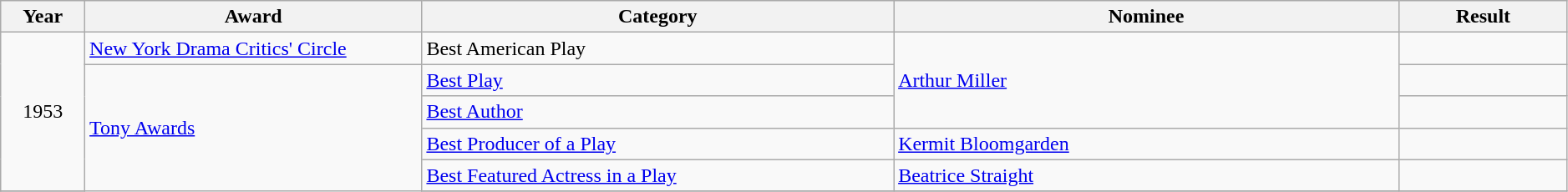<table class="wikitable unsortable" style="width: 99%;">
<tr>
<th scope="col" style="width:5%;">Year</th>
<th scope="col" style="width:20%;">Award</th>
<th scope="col" style="width:28%;">Category</th>
<th scope="col" style="width:30%;">Nominee</th>
<th scope="col" style="width:10%;">Result</th>
</tr>
<tr>
<td align="center", rowspan=5>1953</td>
<td><a href='#'>New York Drama Critics' Circle</a></td>
<td>Best American Play</td>
<td rowspan=3><a href='#'>Arthur Miller</a></td>
<td></td>
</tr>
<tr>
<td rowspan=5><a href='#'>Tony Awards</a></td>
<td><a href='#'>Best Play</a></td>
<td></td>
</tr>
<tr>
<td><a href='#'>Best Author</a></td>
<td></td>
</tr>
<tr>
<td><a href='#'>Best Producer of a Play</a></td>
<td><a href='#'>Kermit Bloomgarden</a></td>
<td></td>
</tr>
<tr>
<td><a href='#'>Best Featured Actress in a Play</a></td>
<td><a href='#'>Beatrice Straight</a></td>
<td></td>
</tr>
<tr>
</tr>
</table>
